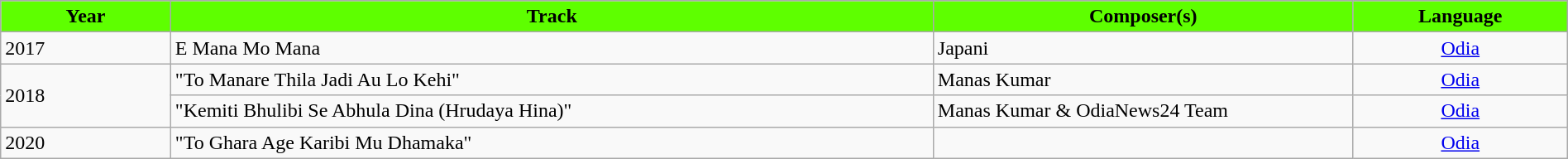<table class="wikitable sortable" width="100%";" background: #00FFFF; textcolor:#f9f9f9;">
<tr>
<th style="background: #5EFF00; scope="col" width=2%>Year</th>
<th style="background: #5EFF00; scope="col" width=10%>Track</th>
<th style="background: #5EFF00; scope="col" width=5%>Composer(s)</th>
<th style="background: #5EFF00; scope="col" width=2%>Language</th>
</tr>
<tr>
<td scope="row" rowspan="1">2017</td>
<td scope="row">E Mana Mo Mana</td>
<td>Japani</td>
<td style="text-align: center;"><a href='#'>Odia</a></td>
</tr>
<tr>
<td scope="row" rowspan="2">2018</td>
<td scope="row">"To Manare Thila Jadi Au Lo Kehi"</td>
<td>Manas Kumar</td>
<td style="text-align: center;"><a href='#'>Odia</a></td>
</tr>
<tr>
<td scope="row">"Kemiti Bhulibi Se Abhula Dina (Hrudaya Hina)"</td>
<td>Manas Kumar & OdiaNews24 Team</td>
<td style="text-align: center;"><a href='#'>Odia</a></td>
</tr>
<tr>
<td scope="row" rowspan="3">2020</td>
<td scope="row">"To Ghara Age Karibi Mu Dhamaka"</td>
<td></td>
<td style="text-align: center;"><a href='#'>Odia</a></td>
</tr>
</table>
